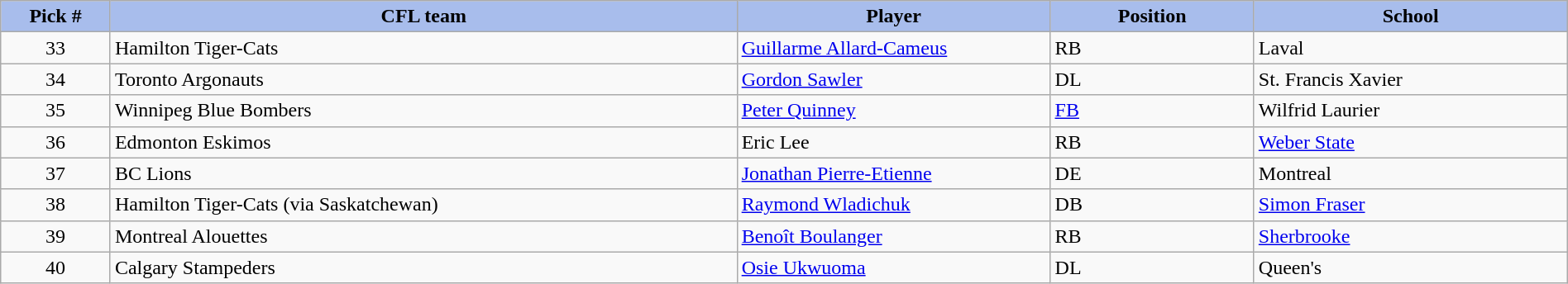<table class="wikitable" border="1" style="width: 100%">
<tr>
<th style="background:#a8bdec;" width=7%>Pick #</th>
<th width=40% style="background:#a8bdec;">CFL team</th>
<th width=20% style="background:#a8bdec;">Player</th>
<th width=13% style="background:#a8bdec;">Position</th>
<th width=20% style="background:#a8bdec;">School</th>
</tr>
<tr>
<td align=center>33</td>
<td>Hamilton Tiger-Cats</td>
<td><a href='#'>Guillarme Allard-Cameus</a></td>
<td>RB</td>
<td>Laval</td>
</tr>
<tr>
<td align=center>34</td>
<td>Toronto Argonauts</td>
<td><a href='#'>Gordon Sawler</a></td>
<td>DL</td>
<td>St. Francis Xavier</td>
</tr>
<tr>
<td align=center>35</td>
<td>Winnipeg Blue Bombers</td>
<td><a href='#'>Peter Quinney</a></td>
<td><a href='#'>FB</a></td>
<td>Wilfrid Laurier</td>
</tr>
<tr>
<td align=center>36</td>
<td>Edmonton Eskimos</td>
<td>Eric Lee</td>
<td>RB</td>
<td><a href='#'>Weber State</a></td>
</tr>
<tr>
<td align=center>37</td>
<td>BC Lions</td>
<td><a href='#'>Jonathan Pierre-Etienne</a></td>
<td>DE</td>
<td>Montreal</td>
</tr>
<tr>
<td align=center>38</td>
<td>Hamilton Tiger-Cats (via Saskatchewan)</td>
<td><a href='#'>Raymond Wladichuk</a></td>
<td>DB</td>
<td><a href='#'>Simon Fraser</a></td>
</tr>
<tr>
<td align=center>39</td>
<td>Montreal Alouettes</td>
<td><a href='#'>Benoît Boulanger</a></td>
<td>RB</td>
<td><a href='#'>Sherbrooke</a></td>
</tr>
<tr>
<td align=center>40</td>
<td>Calgary Stampeders</td>
<td><a href='#'>Osie Ukwuoma</a></td>
<td>DL</td>
<td>Queen's</td>
</tr>
</table>
